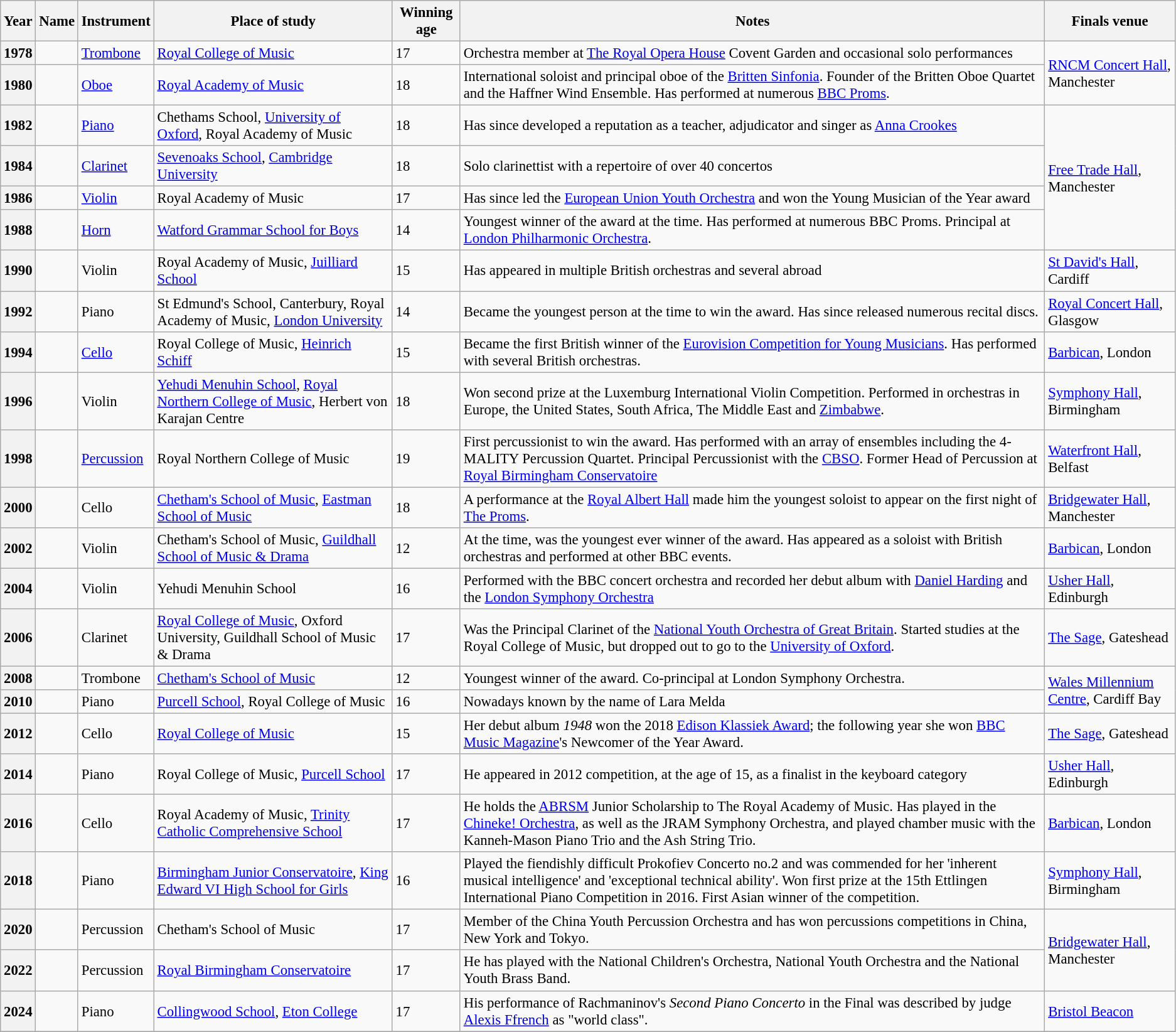<table class="wikitable sortable" style="font-size: 95%;">
<tr>
<th>Year</th>
<th>Name</th>
<th>Instrument</th>
<th class="unsortable">Place of study</th>
<th>Winning age</th>
<th class="unsortable">Notes</th>
<th class="unsortable">Finals venue</th>
</tr>
<tr>
<th>1978</th>
<td></td>
<td><a href='#'>Trombone</a></td>
<td><a href='#'>Royal College of Music</a></td>
<td>17</td>
<td>Orchestra member at <a href='#'>The Royal Opera House</a> Covent Garden and occasional solo performances</td>
<td rowspan="2"><a href='#'>RNCM Concert Hall</a>, Manchester</td>
</tr>
<tr>
<th>1980</th>
<td></td>
<td><a href='#'>Oboe</a></td>
<td><a href='#'>Royal Academy of Music</a></td>
<td>18</td>
<td>International soloist and principal oboe of the <a href='#'>Britten Sinfonia</a>. Founder of the Britten Oboe Quartet and the Haffner Wind Ensemble. Has performed at numerous <a href='#'>BBC Proms</a>.</td>
</tr>
<tr>
<th>1982</th>
<td></td>
<td><a href='#'>Piano</a></td>
<td>Chethams School, <a href='#'>University of Oxford</a>, Royal Academy of Music</td>
<td>18</td>
<td>Has since developed a reputation as a teacher, adjudicator and singer as <a href='#'>Anna Crookes</a></td>
<td rowspan="4"><a href='#'>Free Trade Hall</a>, Manchester</td>
</tr>
<tr>
<th>1984</th>
<td></td>
<td><a href='#'>Clarinet</a></td>
<td><a href='#'>Sevenoaks School</a>, <a href='#'>Cambridge University</a></td>
<td>18</td>
<td>Solo clarinettist with a repertoire of over 40 concertos</td>
</tr>
<tr>
<th>1986</th>
<td></td>
<td><a href='#'>Violin</a></td>
<td>Royal Academy of Music</td>
<td>17</td>
<td>Has since led the <a href='#'>European Union Youth Orchestra</a> and won the Young Musician of the Year award</td>
</tr>
<tr>
<th>1988</th>
<td></td>
<td><a href='#'>Horn</a></td>
<td><a href='#'>Watford Grammar School for Boys</a></td>
<td>14</td>
<td>Youngest winner of the award at the time. Has performed at numerous BBC Proms. Principal at <a href='#'>London Philharmonic Orchestra</a>.</td>
</tr>
<tr>
<th>1990</th>
<td></td>
<td>Violin</td>
<td>Royal Academy of Music, <a href='#'>Juilliard School</a></td>
<td>15</td>
<td>Has appeared in multiple British orchestras and several abroad</td>
<td><a href='#'>St David's Hall</a>, Cardiff</td>
</tr>
<tr>
<th>1992</th>
<td></td>
<td>Piano</td>
<td>St Edmund's School, Canterbury, Royal Academy of Music, <a href='#'>London University</a></td>
<td>14</td>
<td>Became the youngest person at the time to win the award. Has since released numerous recital discs.</td>
<td><a href='#'>Royal Concert Hall</a>, Glasgow</td>
</tr>
<tr>
<th>1994</th>
<td></td>
<td><a href='#'>Cello</a></td>
<td>Royal College of Music, <a href='#'>Heinrich Schiff</a></td>
<td>15</td>
<td>Became the first British winner of the <a href='#'>Eurovision Competition for Young Musicians</a>. Has performed with several British orchestras.</td>
<td><a href='#'>Barbican</a>, London</td>
</tr>
<tr>
<th>1996</th>
<td></td>
<td>Violin</td>
<td><a href='#'>Yehudi Menuhin School</a>, <a href='#'>Royal Northern College of Music</a>, Herbert von Karajan Centre</td>
<td>18</td>
<td>Won second prize at the Luxemburg International Violin Competition. Performed in orchestras in Europe, the United States, South Africa, The Middle East and <a href='#'>Zimbabwe</a>.</td>
<td><a href='#'>Symphony Hall</a>, Birmingham</td>
</tr>
<tr>
<th>1998</th>
<td></td>
<td><a href='#'>Percussion</a></td>
<td>Royal Northern College of Music</td>
<td>19</td>
<td>First percussionist to win the award. Has performed with an array of ensembles including the 4-MALITY Percussion Quartet. Principal Percussionist with the <a href='#'>CBSO</a>. Former Head of Percussion at <a href='#'>Royal Birmingham Conservatoire</a></td>
<td><a href='#'>Waterfront Hall</a>, Belfast</td>
</tr>
<tr>
<th>2000</th>
<td></td>
<td>Cello</td>
<td><a href='#'>Chetham's School of Music</a>, <a href='#'>Eastman School of Music</a></td>
<td>18</td>
<td>A performance at the <a href='#'>Royal Albert Hall</a> made him the youngest soloist to appear on the first night of <a href='#'>The Proms</a>.</td>
<td><a href='#'>Bridgewater Hall</a>, Manchester</td>
</tr>
<tr>
<th>2002</th>
<td></td>
<td>Violin</td>
<td>Chetham's School of Music, <a href='#'>Guildhall School of Music & Drama</a></td>
<td>12</td>
<td>At the time, was the youngest ever winner of the award. Has appeared as a soloist with British orchestras and performed at other BBC events.</td>
<td><a href='#'>Barbican</a>, London</td>
</tr>
<tr>
<th>2004</th>
<td></td>
<td>Violin</td>
<td>Yehudi Menuhin School</td>
<td>16</td>
<td>Performed with the BBC concert orchestra and recorded her debut album with <a href='#'>Daniel Harding</a> and the <a href='#'>London Symphony Orchestra</a></td>
<td><a href='#'>Usher Hall</a>, Edinburgh</td>
</tr>
<tr>
<th>2006</th>
<td></td>
<td>Clarinet</td>
<td><a href='#'>Royal College of Music</a>, Oxford University, Guildhall School of Music & Drama</td>
<td>17</td>
<td>Was the Principal Clarinet of the <a href='#'>National Youth Orchestra of Great Britain</a>. Started studies at the Royal College of Music, but dropped out to go to the <a href='#'>University of Oxford</a>.</td>
<td><a href='#'>The Sage</a>, Gateshead</td>
</tr>
<tr>
<th>2008</th>
<td></td>
<td>Trombone</td>
<td><a href='#'>Chetham's School of Music</a></td>
<td>12</td>
<td>Youngest winner of the award. Co-principal at London Symphony Orchestra.</td>
<td rowspan="2"><a href='#'>Wales Millennium Centre</a>, Cardiff Bay</td>
</tr>
<tr>
<th>2010</th>
<td></td>
<td>Piano</td>
<td><a href='#'>Purcell School</a>, Royal College of Music</td>
<td>16</td>
<td>Nowadays known by the name of Lara Melda</td>
</tr>
<tr>
<th>2012</th>
<td></td>
<td>Cello</td>
<td><a href='#'>Royal College of Music</a></td>
<td>15</td>
<td>Her debut album <em>1948</em> won the 2018 <a href='#'>Edison Klassiek Award</a>; the following year she won <a href='#'>BBC Music Magazine</a>'s Newcomer of the Year Award.</td>
<td><a href='#'>The Sage</a>, Gateshead</td>
</tr>
<tr>
<th>2014</th>
<td></td>
<td>Piano</td>
<td>Royal College of Music, <a href='#'>Purcell School</a></td>
<td>17</td>
<td>He appeared in 2012 competition, at the age of 15, as a finalist in the keyboard category</td>
<td><a href='#'>Usher Hall</a>, Edinburgh</td>
</tr>
<tr>
<th>2016</th>
<td></td>
<td>Cello</td>
<td>Royal Academy of Music, <a href='#'>Trinity Catholic Comprehensive School</a></td>
<td>17</td>
<td>He holds the <a href='#'>ABRSM</a> Junior Scholarship to The Royal Academy of Music. Has played in the <a href='#'>Chineke! Orchestra</a>, as well as the JRAM Symphony Orchestra, and played chamber music with the Kanneh-Mason Piano Trio and the Ash String Trio.</td>
<td><a href='#'>Barbican</a>, London</td>
</tr>
<tr>
<th>2018</th>
<td></td>
<td>Piano</td>
<td><a href='#'>Birmingham Junior Conservatoire</a>, <a href='#'>King Edward VI High School for Girls</a></td>
<td>16</td>
<td>Played the fiendishly difficult Prokofiev Concerto no.2 and was commended for her 'inherent musical intelligence' and 'exceptional technical ability'. Won first prize at the 15th Ettlingen International Piano Competition in 2016. First Asian winner of the competition.</td>
<td><a href='#'>Symphony Hall</a>, Birmingham</td>
</tr>
<tr>
<th>2020</th>
<td></td>
<td>Percussion</td>
<td>Chetham's School of Music</td>
<td>17</td>
<td>Member of the China Youth Percussion Orchestra and has won percussions competitions in China, New York and Tokyo.</td>
<td rowspan="2"><a href='#'>Bridgewater Hall</a>, Manchester</td>
</tr>
<tr>
<th>2022</th>
<td></td>
<td>Percussion</td>
<td><a href='#'>Royal Birmingham Conservatoire</a></td>
<td>17</td>
<td>He has played with the National Children's Orchestra, National Youth Orchestra and the National Youth Brass Band.</td>
</tr>
<tr>
<th>2024</th>
<td></td>
<td>Piano</td>
<td><a href='#'>Collingwood School</a>, <a href='#'>Eton College</a></td>
<td>17</td>
<td>His performance of Rachmaninov's <em>Second Piano Concerto</em> in the Final was described by judge <a href='#'>Alexis Ffrench</a> as "world class".</td>
<td><a href='#'>Bristol Beacon</a></td>
</tr>
<tr>
</tr>
</table>
